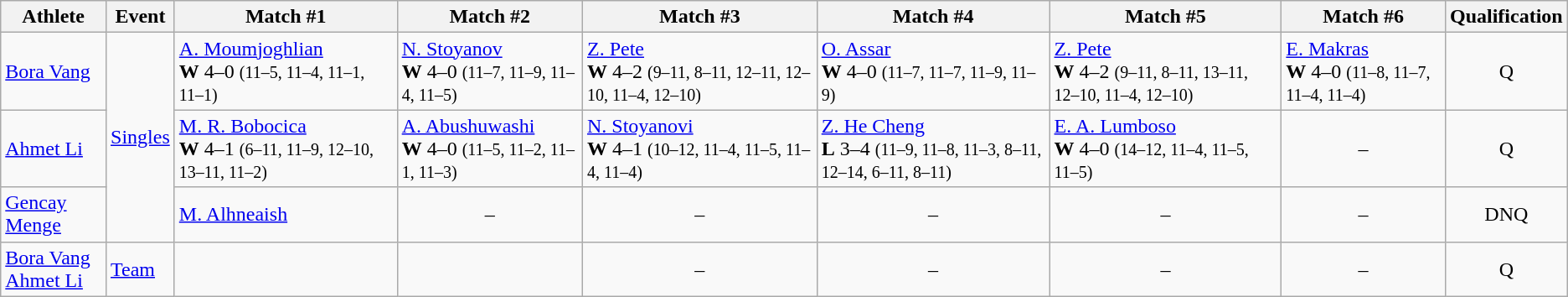<table class=wikitable>
<tr>
<th>Athlete</th>
<th>Event</th>
<th>Match #1</th>
<th>Match #2</th>
<th>Match #3</th>
<th>Match #4</th>
<th>Match #5</th>
<th>Match #6</th>
<th>Qualification</th>
</tr>
<tr>
<td><a href='#'>Bora Vang</a></td>
<td rowspan=3><a href='#'>Singles</a></td>
<td> <a href='#'>A. Moumjoghlian</a> <br> <strong>W</strong> 4–0 <small>(11–5, 11–4, 11–1, 11–1)</small></td>
<td> <a href='#'>N. Stoyanov</a> <br> <strong>W</strong> 4–0 <small>(11–7, 11–9, 11–4, 11–5)</small></td>
<td> <a href='#'>Z. Pete</a> <br> <strong>W</strong> 4–2 <small>(9–11, 8–11, 12–11, 12–10, 11–4, 12–10)</small></td>
<td> <a href='#'>O. Assar</a> <br> <strong>W</strong> 4–0 <small>(11–7, 11–7, 11–9, 11–9)</small></td>
<td> <a href='#'>Z. Pete</a> <br> <strong>W</strong> 4–2 <small>(9–11, 8–11, 13–11, 12–10, 11–4, 12–10)</small></td>
<td> <a href='#'>E. Makras</a> <br> <strong>W</strong> 4–0 <small>(11–8, 11–7, 11–4, 11–4)</small></td>
<td align=center>Q</td>
</tr>
<tr>
<td><a href='#'>Ahmet Li</a></td>
<td> <a href='#'>M. R. Bobocica</a> <br> <strong>W</strong> 4–1 <small>(6–11, 11–9, 12–10, 13–11, 11–2)</small></td>
<td> <a href='#'>A. Abushuwashi</a> <br> <strong>W</strong> 4–0 <small>(11–5, 11–2, 11–1, 11–3)</small></td>
<td> <a href='#'>N. Stoyanovi</a> <br> <strong>W</strong> 4–1 <small>(10–12, 11–4, 11–5, 11–4, 11–4)</small></td>
<td> <a href='#'>Z. He Cheng</a> <br> <strong>L</strong> 3–4 <small>(11–9, 11–8, 11–3, 8–11, 12–14, 6–11, 8–11)</small></td>
<td> <a href='#'>E. A. Lumboso</a> <br> <strong>W</strong> 4–0 <small>(14–12, 11–4, 11–5, 11–5)</small></td>
<td align=center>–</td>
<td align=center>Q</td>
</tr>
<tr>
<td><a href='#'>Gencay Menge</a></td>
<td> <a href='#'>M. Alhneaish</a> <br></td>
<td align=center>–</td>
<td align=center>–</td>
<td align=center>–</td>
<td align=center>–</td>
<td align=center>–</td>
<td align=center>DNQ</td>
</tr>
<tr>
<td><a href='#'>Bora Vang</a> <br><a href='#'>Ahmet Li</a></td>
<td><a href='#'>Team</a></td>
<td> <br></td>
<td> <br></td>
<td align=center>–</td>
<td align=center>–</td>
<td align=center>–</td>
<td align=center>–</td>
<td align=center>Q</td>
</tr>
</table>
